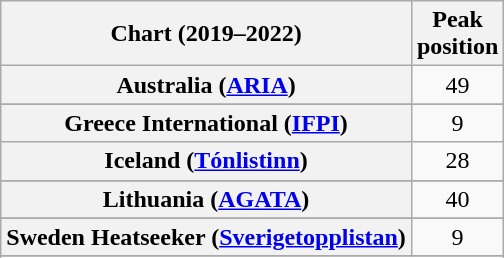<table class="wikitable sortable plainrowheaders" style="text-align:center">
<tr>
<th scope="col">Chart (2019–2022)</th>
<th scope="col">Peak<br>position</th>
</tr>
<tr>
<th scope="row">Australia (<a href='#'>ARIA</a>)</th>
<td>49</td>
</tr>
<tr>
</tr>
<tr>
<th scope="row">Greece International (<a href='#'>IFPI</a>)</th>
<td>9</td>
</tr>
<tr>
<th scope="row">Iceland (<a href='#'>Tónlistinn</a>)</th>
<td>28</td>
</tr>
<tr>
</tr>
<tr>
<th scope="row">Lithuania (<a href='#'>AGATA</a>)</th>
<td>40</td>
</tr>
<tr>
</tr>
<tr>
<th scope="row">Sweden Heatseeker (<a href='#'>Sverigetopplistan</a>)</th>
<td>9</td>
</tr>
<tr>
</tr>
<tr>
</tr>
</table>
